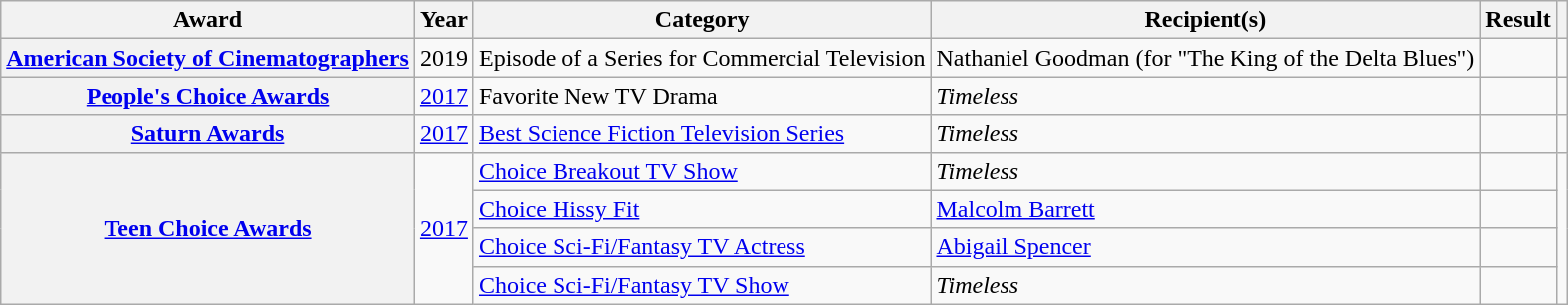<table class="wikitable plainrowheaders col6center">
<tr>
<th scope="col">Award</th>
<th scope="col">Year</th>
<th scope="col">Category</th>
<th scope="col">Recipient(s)</th>
<th scope="col">Result</th>
<th scope="col" class="unsortable"></th>
</tr>
<tr>
<th scope="row"><a href='#'>American Society of Cinematographers</a></th>
<td>2019</td>
<td>Episode of a Series for Commercial Television</td>
<td>Nathaniel Goodman (for "The King of the Delta Blues")</td>
<td></td>
<td></td>
</tr>
<tr>
<th scope="row"><a href='#'>People's Choice Awards</a></th>
<td><a href='#'>2017</a></td>
<td>Favorite New TV Drama</td>
<td><em>Timeless</em></td>
<td></td>
<td></td>
</tr>
<tr>
<th scope="row"><a href='#'>Saturn Awards</a></th>
<td><a href='#'>2017</a></td>
<td><a href='#'>Best Science Fiction Television Series</a></td>
<td><em>Timeless</em></td>
<td></td>
<td></td>
</tr>
<tr>
<th scope="row" rowspan="4"><a href='#'>Teen Choice Awards</a></th>
<td rowspan="4"><a href='#'>2017</a></td>
<td><a href='#'>Choice Breakout TV Show</a></td>
<td><em>Timeless</em></td>
<td></td>
<td rowspan="4"></td>
</tr>
<tr>
<td><a href='#'>Choice Hissy Fit</a></td>
<td><a href='#'>Malcolm Barrett</a></td>
<td></td>
</tr>
<tr>
<td><a href='#'>Choice Sci-Fi/Fantasy TV Actress</a></td>
<td><a href='#'>Abigail Spencer</a></td>
<td></td>
</tr>
<tr>
<td><a href='#'>Choice Sci-Fi/Fantasy TV Show</a></td>
<td><em>Timeless</em></td>
<td></td>
</tr>
</table>
